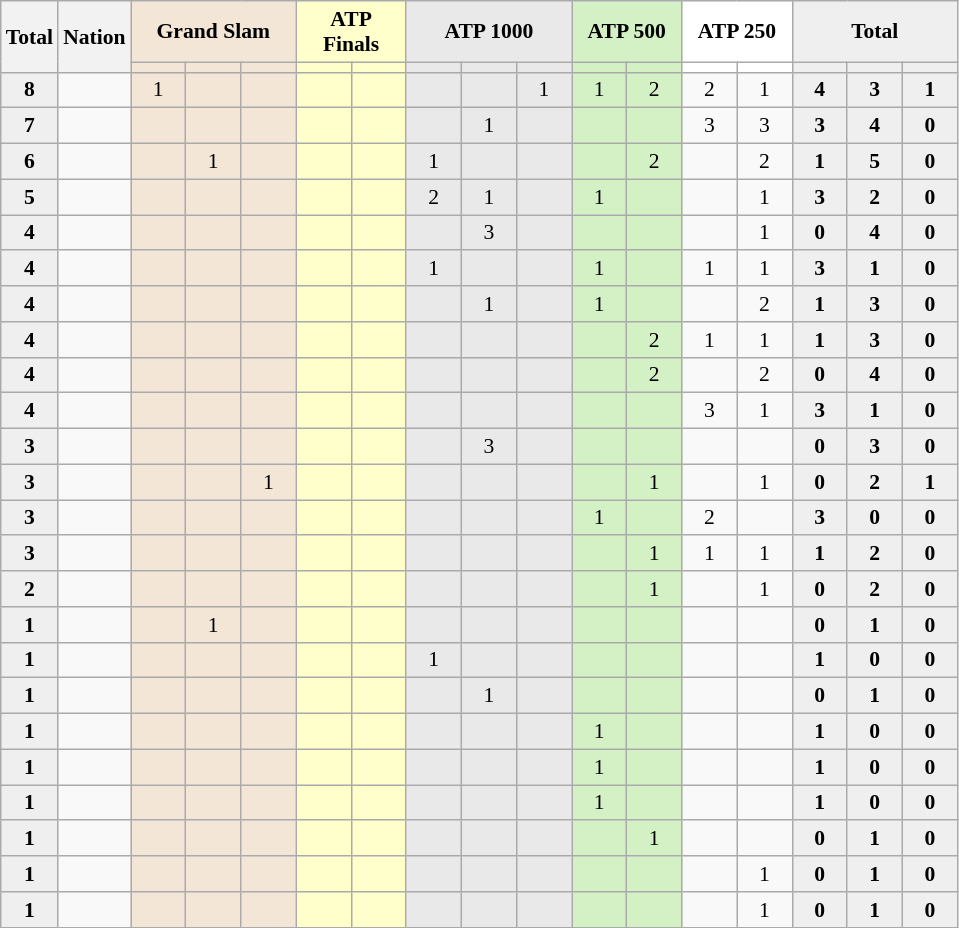<table class="sortable wikitable nowrap" style="font-size:90%">
<tr>
<th rowspan=2>Total</th>
<th rowspan=2>Nation</th>
<th style="background-color:#f3e6d7;" colspan="3">Grand Slam</th>
<th style="background-color:#ffc;" colspan="2">ATP Finals</th>
<th style="background-color:#e9e9e9;" colspan="3">ATP 1000</th>
<th style="background-color:#d4f1c5;" colspan="2">ATP 500</th>
<th style="background-color:#fff;" colspan="2">ATP 250</th>
<th style="background-color:#efefef;" colspan="3">Total</th>
</tr>
<tr>
<th style="width:30px; background-color:#f3e6d7;"></th>
<th style="width:30px; background-color:#f3e6d7;"></th>
<th style="width:30px; background-color:#f3e6d7;"></th>
<th style="width:30px; background-color:#ffc;"></th>
<th style="width:30px; background-color:#ffc;"></th>
<th style="width:30px; background-color:#e9e9e9;"></th>
<th style="width:30px; background-color:#e9e9e9;"></th>
<th style="width:30px; background-color:#e9e9e9;"></th>
<th style="width:30px; background-color:#d4f1c5;"></th>
<th style="width:30px; background-color:#d4f1c5;"></th>
<th style="width:30px; background-color:#fff;"></th>
<th style="width:30px; background-color:#fff;"></th>
<th style="width:30px; background-color:#efefef;"></th>
<th style="width:30px; background-color:#efefef;"></th>
<th style="width:30px; background-color:#efefef;"></th>
</tr>
<tr style="text-align:center">
<td style="background:#efefef;"><strong>8</strong></td>
<td style="text-align:left"></td>
<td style="background:#F3E6D7;">1</td>
<td style="background:#F3E6D7;"></td>
<td style="background:#F3E6D7;"></td>
<td style="background:#ffc;"></td>
<td style="background:#ffc;"></td>
<td style="background:#e9e9e9;"></td>
<td style="background:#e9e9e9;"></td>
<td style="background:#e9e9e9;">1</td>
<td style="background:#D4F1C5;">1</td>
<td style="background:#D4F1C5;">2</td>
<td>2</td>
<td>1</td>
<td style="background:#efefef;"><strong>4</strong></td>
<td style="background:#efefef;"><strong>3</strong></td>
<td style="background:#efefef;"><strong>1</strong></td>
</tr>
<tr style="text-align:center">
<td style="background:#efefef;"><strong>7</strong></td>
<td style="text-align:left"></td>
<td style="background:#F3E6D7;"></td>
<td style="background:#F3E6D7;"></td>
<td style="background:#F3E6D7;"></td>
<td style="background:#ffc;"></td>
<td style="background:#ffc;"></td>
<td style="background:#e9e9e9;"></td>
<td style="background:#e9e9e9;">1</td>
<td style="background:#e9e9e9;"></td>
<td style="background:#D4F1C5;"></td>
<td style="background:#D4F1C5;"></td>
<td>3</td>
<td>3</td>
<td style="background:#efefef;"><strong>3</strong></td>
<td style="background:#efefef;"><strong>4</strong></td>
<td style="background:#efefef;"><strong>0</strong></td>
</tr>
<tr style="text-align:center">
<td style="background:#efefef;"><strong>6</strong></td>
<td style="text-align:left"></td>
<td style="background:#F3E6D7;"></td>
<td style="background:#F3E6D7;">1</td>
<td style="background:#F3E6D7;"></td>
<td style="background:#ffc;"></td>
<td style="background:#ffc;"></td>
<td style="background:#e9e9e9;">1</td>
<td style="background:#e9e9e9;"></td>
<td style="background:#e9e9e9;"></td>
<td style="background:#D4F1C5;"></td>
<td style="background:#D4F1C5;">2</td>
<td></td>
<td>2</td>
<td style="background:#efefef;"><strong>1</strong></td>
<td style="background:#efefef;"><strong>5</strong></td>
<td style="background:#efefef;"><strong>0</strong></td>
</tr>
<tr style="text-align:center">
<td style="background:#efefef;"><strong>5</strong></td>
<td style="text-align:left"></td>
<td style="background:#F3E6D7;"></td>
<td style="background:#F3E6D7;"></td>
<td style="background:#F3E6D7;"></td>
<td style="background:#ffc;"></td>
<td style="background:#ffc;"></td>
<td style="background:#e9e9e9;">2</td>
<td style="background:#e9e9e9;">1</td>
<td style="background:#e9e9e9;"></td>
<td style="background:#D4F1C5;">1</td>
<td style="background:#D4F1C5;"></td>
<td></td>
<td>1</td>
<td style="background:#efefef;"><strong>3</strong></td>
<td style="background:#efefef;"><strong>2</strong></td>
<td style="background:#efefef;"><strong>0</strong></td>
</tr>
<tr style="text-align:center">
<td style="background:#efefef;"><strong>4</strong></td>
<td style="text-align:left"></td>
<td style="background:#F3E6D7;"></td>
<td style="background:#F3E6D7;"></td>
<td style="background:#F3E6D7;"></td>
<td style="background:#ffc;"></td>
<td style="background:#ffc;"></td>
<td style="background:#e9e9e9;"></td>
<td style="background:#e9e9e9;">3</td>
<td style="background:#e9e9e9;"></td>
<td style="background:#D4F1C5;"></td>
<td style="background:#D4F1C5;"></td>
<td></td>
<td>1</td>
<td style="background:#efefef;"><strong>0</strong></td>
<td style="background:#efefef;"><strong>4</strong></td>
<td style="background:#efefef;"><strong>0</strong></td>
</tr>
<tr style="text-align:center">
<td style="background:#efefef;"><strong>4</strong></td>
<td style="text-align:left"></td>
<td style="background:#F3E6D7;"></td>
<td style="background:#F3E6D7;"></td>
<td style="background:#F3E6D7;"></td>
<td style="background:#ffc;"></td>
<td style="background:#ffc;"></td>
<td style="background:#e9e9e9;">1</td>
<td style="background:#e9e9e9;"></td>
<td style="background:#e9e9e9;"></td>
<td style="background:#D4F1C5;">1</td>
<td style="background:#D4F1C5;"></td>
<td>1</td>
<td>1</td>
<td style="background:#efefef;"><strong>3</strong></td>
<td style="background:#efefef;"><strong>1</strong></td>
<td style="background:#efefef;"><strong>0</strong></td>
</tr>
<tr style="text-align:center">
<td style="background:#efefef;"><strong>4</strong></td>
<td style="text-align:left"></td>
<td style="background:#F3E6D7;"></td>
<td style="background:#F3E6D7;"></td>
<td style="background:#F3E6D7;"></td>
<td style="background:#ffc;"></td>
<td style="background:#ffc;"></td>
<td style="background:#e9e9e9;"></td>
<td style="background:#e9e9e9;">1</td>
<td style="background:#e9e9e9;"></td>
<td style="background:#D4F1C5;">1</td>
<td style="background:#D4F1C5;"></td>
<td></td>
<td>2</td>
<td style="background:#efefef;"><strong>1</strong></td>
<td style="background:#efefef;"><strong>3</strong></td>
<td style="background:#efefef;"><strong>0</strong></td>
</tr>
<tr style="text-align:center">
<td style="background:#efefef;"><strong>4</strong></td>
<td style="text-align:left"></td>
<td style="background:#F3E6D7;"></td>
<td style="background:#F3E6D7;"></td>
<td style="background:#F3E6D7;"></td>
<td style="background:#ffc;"></td>
<td style="background:#ffc;"></td>
<td style="background:#e9e9e9;"></td>
<td style="background:#e9e9e9;"></td>
<td style="background:#e9e9e9;"></td>
<td style="background:#D4F1C5;"></td>
<td style="background:#D4F1C5;">2</td>
<td>1</td>
<td>1</td>
<td style="background:#efefef;"><strong>1</strong></td>
<td style="background:#efefef;"><strong>3</strong></td>
<td style="background:#efefef;"><strong>0</strong></td>
</tr>
<tr style="text-align:center">
<td style="background:#efefef;"><strong>4</strong></td>
<td style="text-align:left"></td>
<td style="background:#F3E6D7;"></td>
<td style="background:#F3E6D7;"></td>
<td style="background:#F3E6D7;"></td>
<td style="background:#ffc;"></td>
<td style="background:#ffc;"></td>
<td style="background:#e9e9e9;"></td>
<td style="background:#e9e9e9;"></td>
<td style="background:#e9e9e9;"></td>
<td style="background:#D4F1C5;"></td>
<td style="background:#D4F1C5;">2</td>
<td></td>
<td>2</td>
<td style="background:#efefef;"><strong>0</strong></td>
<td style="background:#efefef;"><strong>4</strong></td>
<td style="background:#efefef;"><strong>0</strong></td>
</tr>
<tr style="text-align:center">
<td style="background:#efefef;"><strong>4</strong></td>
<td style="text-align:left"></td>
<td style="background:#F3E6D7;"></td>
<td style="background:#F3E6D7;"></td>
<td style="background:#F3E6D7;"></td>
<td style="background:#ffc;"></td>
<td style="background:#ffc;"></td>
<td style="background:#e9e9e9;"></td>
<td style="background:#e9e9e9;"></td>
<td style="background:#e9e9e9;"></td>
<td style="background:#D4F1C5;"></td>
<td style="background:#D4F1C5;"></td>
<td>3</td>
<td>1</td>
<td style="background:#efefef;"><strong>3</strong></td>
<td style="background:#efefef;"><strong>1</strong></td>
<td style="background:#efefef;"><strong>0</strong></td>
</tr>
<tr style="text-align:center">
<td style="background:#efefef;"><strong>3</strong></td>
<td style="text-align:left"></td>
<td style="background:#F3E6D7;"></td>
<td style="background:#F3E6D7;"></td>
<td style="background:#F3E6D7;"></td>
<td style="background:#ffc;"></td>
<td style="background:#ffc;"></td>
<td style="background:#e9e9e9;"></td>
<td style="background:#e9e9e9;">3</td>
<td style="background:#e9e9e9;"></td>
<td style="background:#D4F1C5;"></td>
<td style="background:#D4F1C5;"></td>
<td></td>
<td></td>
<td style="background:#efefef;"><strong>0</strong></td>
<td style="background:#efefef;"><strong>3</strong></td>
<td style="background:#efefef;"><strong>0</strong></td>
</tr>
<tr style="text-align:center">
<td style="background:#efefef;"><strong>3</strong></td>
<td style="text-align:left"></td>
<td style="background:#F3E6D7;"></td>
<td style="background:#F3E6D7;"></td>
<td style="background:#F3E6D7;">1</td>
<td style="background:#ffc;"></td>
<td style="background:#ffc;"></td>
<td style="background:#e9e9e9;"></td>
<td style="background:#e9e9e9;"></td>
<td style="background:#e9e9e9;"></td>
<td style="background:#D4F1C5;"></td>
<td style="background:#D4F1C5;">1</td>
<td></td>
<td>1</td>
<td style="background:#efefef;"><strong>0</strong></td>
<td style="background:#efefef;"><strong>2</strong></td>
<td style="background:#efefef;"><strong>1</strong></td>
</tr>
<tr style="text-align:center">
<td style="background:#efefef;"><strong>3</strong></td>
<td style="text-align:left"></td>
<td style="background:#F3E6D7;"></td>
<td style="background:#F3E6D7;"></td>
<td style="background:#F3E6D7;"></td>
<td style="background:#ffc;"></td>
<td style="background:#ffc;"></td>
<td style="background:#e9e9e9;"></td>
<td style="background:#e9e9e9;"></td>
<td style="background:#e9e9e9;"></td>
<td style="background:#D4F1C5;">1</td>
<td style="background:#D4F1C5;"></td>
<td>2</td>
<td></td>
<td style="background:#efefef;"><strong>3</strong></td>
<td style="background:#efefef;"><strong>0</strong></td>
<td style="background:#efefef;"><strong>0</strong></td>
</tr>
<tr style="text-align:center">
<td style="background:#efefef;"><strong>3</strong></td>
<td style="text-align:left"></td>
<td style="background:#F3E6D7;"></td>
<td style="background:#F3E6D7;"></td>
<td style="background:#F3E6D7;"></td>
<td style="background:#ffc;"></td>
<td style="background:#ffc;"></td>
<td style="background:#e9e9e9;"></td>
<td style="background:#e9e9e9;"></td>
<td style="background:#e9e9e9;"></td>
<td style="background:#D4F1C5;"></td>
<td style="background:#D4F1C5;">1</td>
<td>1</td>
<td>1</td>
<td style="background:#efefef;"><strong>1</strong></td>
<td style="background:#efefef;"><strong>2</strong></td>
<td style="background:#efefef;"><strong>0</strong></td>
</tr>
<tr style="text-align:center">
<td style="background:#efefef;"><strong>2</strong></td>
<td style="text-align:left"></td>
<td style="background:#F3E6D7;"></td>
<td style="background:#F3E6D7;"></td>
<td style="background:#F3E6D7;"></td>
<td style="background:#ffc;"></td>
<td style="background:#ffc;"></td>
<td style="background:#e9e9e9;"></td>
<td style="background:#e9e9e9;"></td>
<td style="background:#e9e9e9;"></td>
<td style="background:#D4F1C5;"></td>
<td style="background:#D4F1C5;">1</td>
<td></td>
<td>1</td>
<td style="background:#efefef;"><strong>0</strong></td>
<td style="background:#efefef;"><strong>2</strong></td>
<td style="background:#efefef;"><strong>0</strong></td>
</tr>
<tr style="text-align:center">
<td style="background:#efefef;"><strong>1</strong></td>
<td style="text-align:left"></td>
<td style="background:#F3E6D7;"></td>
<td style="background:#F3E6D7;">1</td>
<td style="background:#F3E6D7;"></td>
<td style="background:#ffc;"></td>
<td style="background:#ffc;"></td>
<td style="background:#e9e9e9;"></td>
<td style="background:#e9e9e9;"></td>
<td style="background:#e9e9e9;"></td>
<td style="background:#D4F1C5;"></td>
<td style="background:#D4F1C5;"></td>
<td></td>
<td></td>
<td style="background:#efefef;"><strong>0</strong></td>
<td style="background:#efefef;"><strong>1</strong></td>
<td style="background:#efefef;"><strong>0</strong></td>
</tr>
<tr style="text-align:center">
<td style="background:#efefef;"><strong>1</strong></td>
<td style="text-align:left"></td>
<td style="background:#F3E6D7;"></td>
<td style="background:#F3E6D7;"></td>
<td style="background:#F3E6D7;"></td>
<td style="background:#ffc;"></td>
<td style="background:#ffc;"></td>
<td style="background:#e9e9e9;">1</td>
<td style="background:#e9e9e9;"></td>
<td style="background:#e9e9e9;"></td>
<td style="background:#D4F1C5;"></td>
<td style="background:#D4F1C5;"></td>
<td></td>
<td></td>
<td style="background:#efefef;"><strong>1</strong></td>
<td style="background:#efefef;"><strong>0</strong></td>
<td style="background:#efefef;"><strong>0</strong></td>
</tr>
<tr style="text-align:center">
<td style="background:#efefef;"><strong>1</strong></td>
<td style="text-align:left"></td>
<td style="background:#F3E6D7;"></td>
<td style="background:#F3E6D7;"></td>
<td style="background:#F3E6D7;"></td>
<td style="background:#ffc;"></td>
<td style="background:#ffc;"></td>
<td style="background:#e9e9e9;"></td>
<td style="background:#e9e9e9;">1</td>
<td style="background:#e9e9e9;"></td>
<td style="background:#D4F1C5;"></td>
<td style="background:#D4F1C5;"></td>
<td></td>
<td></td>
<td style="background:#efefef;"><strong>0</strong></td>
<td style="background:#efefef;"><strong>1</strong></td>
<td style="background:#efefef;"><strong>0</strong></td>
</tr>
<tr style="text-align:center">
<td style="background:#efefef;"><strong>1</strong></td>
<td style="text-align:left"></td>
<td style="background:#F3E6D7;"></td>
<td style="background:#F3E6D7;"></td>
<td style="background:#F3E6D7;"></td>
<td style="background:#ffc;"></td>
<td style="background:#ffc;"></td>
<td style="background:#e9e9e9;"></td>
<td style="background:#e9e9e9;"></td>
<td style="background:#e9e9e9;"></td>
<td style="background:#D4F1C5;">1</td>
<td style="background:#D4F1C5;"></td>
<td></td>
<td></td>
<td style="background:#efefef;"><strong>1</strong></td>
<td style="background:#efefef;"><strong>0</strong></td>
<td style="background:#efefef;"><strong>0</strong></td>
</tr>
<tr style="text-align:center">
<td style="background:#efefef;"><strong>1</strong></td>
<td style="text-align:left"></td>
<td style="background:#F3E6D7;"></td>
<td style="background:#F3E6D7;"></td>
<td style="background:#F3E6D7;"></td>
<td style="background:#ffc;"></td>
<td style="background:#ffc;"></td>
<td style="background:#e9e9e9;"></td>
<td style="background:#e9e9e9;"></td>
<td style="background:#e9e9e9;"></td>
<td style="background:#D4F1C5;">1</td>
<td style="background:#D4F1C5;"></td>
<td></td>
<td></td>
<td style="background:#efefef;"><strong>1</strong></td>
<td style="background:#efefef;"><strong>0</strong></td>
<td style="background:#efefef;"><strong>0</strong></td>
</tr>
<tr style="text-align:center">
<td style="background:#efefef;"><strong>1</strong></td>
<td style="text-align:left"></td>
<td style="background:#F3E6D7;"></td>
<td style="background:#F3E6D7;"></td>
<td style="background:#F3E6D7;"></td>
<td style="background:#ffc;"></td>
<td style="background:#ffc;"></td>
<td style="background:#e9e9e9;"></td>
<td style="background:#e9e9e9;"></td>
<td style="background:#e9e9e9;"></td>
<td style="background:#D4F1C5;">1</td>
<td style="background:#D4F1C5;"></td>
<td></td>
<td></td>
<td style="background:#efefef;"><strong>1</strong></td>
<td style="background:#efefef;"><strong>0</strong></td>
<td style="background:#efefef;"><strong>0</strong></td>
</tr>
<tr style="text-align:center">
<td style="background:#efefef;"><strong>1</strong></td>
<td style="text-align:left"></td>
<td style="background:#F3E6D7;"></td>
<td style="background:#F3E6D7;"></td>
<td style="background:#F3E6D7;"></td>
<td style="background:#ffc;"></td>
<td style="background:#ffc;"></td>
<td style="background:#e9e9e9;"></td>
<td style="background:#e9e9e9;"></td>
<td style="background:#e9e9e9;"></td>
<td style="background:#D4F1C5;"></td>
<td style="background:#D4F1C5;">1</td>
<td></td>
<td></td>
<td style="background:#efefef;"><strong>0</strong></td>
<td style="background:#efefef;"><strong>1</strong></td>
<td style="background:#efefef;"><strong>0</strong></td>
</tr>
<tr style="text-align:center">
<td style="background:#efefef;"><strong>1</strong></td>
<td style="text-align:left"></td>
<td style="background:#F3E6D7;"></td>
<td style="background:#F3E6D7;"></td>
<td style="background:#F3E6D7;"></td>
<td style="background:#ffc;"></td>
<td style="background:#ffc;"></td>
<td style="background:#e9e9e9;"></td>
<td style="background:#e9e9e9;"></td>
<td style="background:#e9e9e9;"></td>
<td style="background:#D4F1C5;"></td>
<td style="background:#D4F1C5;"></td>
<td></td>
<td>1</td>
<td style="background:#efefef;"><strong>0</strong></td>
<td style="background:#efefef;"><strong>1</strong></td>
<td style="background:#efefef;"><strong>0</strong></td>
</tr>
<tr style="text-align:center">
<td style="background:#efefef;"><strong>1</strong></td>
<td style="text-align:left"></td>
<td style="background:#F3E6D7;"></td>
<td style="background:#F3E6D7;"></td>
<td style="background:#F3E6D7;"></td>
<td style="background:#ffc;"></td>
<td style="background:#ffc;"></td>
<td style="background:#e9e9e9;"></td>
<td style="background:#e9e9e9;"></td>
<td style="background:#e9e9e9;"></td>
<td style="background:#D4F1C5;"></td>
<td style="background:#D4F1C5;"></td>
<td></td>
<td>1</td>
<td style="background:#efefef;"><strong>0</strong></td>
<td style="background:#efefef;"><strong>1</strong></td>
<td style="background:#efefef;"><strong>0</strong></td>
</tr>
</table>
